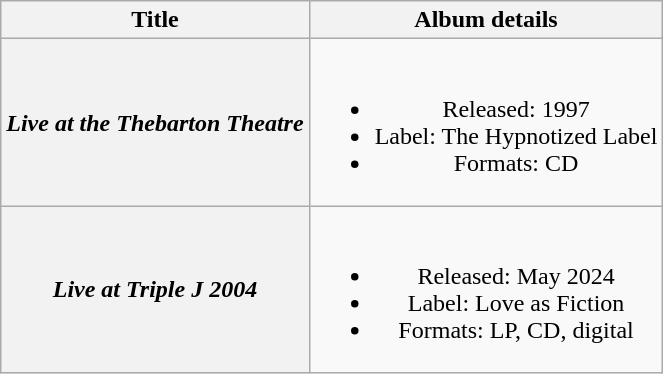<table class="wikitable plainrowheaders" style="text-align:center;" border="1">
<tr>
<th>Title</th>
<th>Album details</th>
</tr>
<tr>
<th scope="row"><em>Live at the Thebarton Theatre</em></th>
<td><br><ul><li>Released: 1997</li><li>Label: The Hypnotized Label</li><li>Formats: CD</li></ul></td>
</tr>
<tr>
<th scope="row"><em>Live at Triple J 2004</em></th>
<td><br><ul><li>Released: May 2024</li><li>Label: Love as Fiction</li><li>Formats: LP, CD, digital</li></ul></td>
</tr>
</table>
